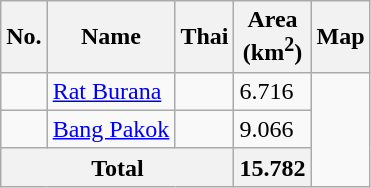<table class="wikitable sortable">
<tr>
<th>No.</th>
<th>Name</th>
<th>Thai</th>
<th>Area<br>(km<sup>2</sup>)</th>
<th>Map</th>
</tr>
<tr>
<td></td>
<td><a href='#'>Rat Burana</a></td>
<td></td>
<td><div>6.716</div></td>
<td rowspan=3></td>
</tr>
<tr>
<td></td>
<td><a href='#'>Bang Pakok</a></td>
<td></td>
<td><div>9.066</div></td>
</tr>
<tr>
<th colspan=3>Total</th>
<th><div>15.782</div></th>
</tr>
</table>
